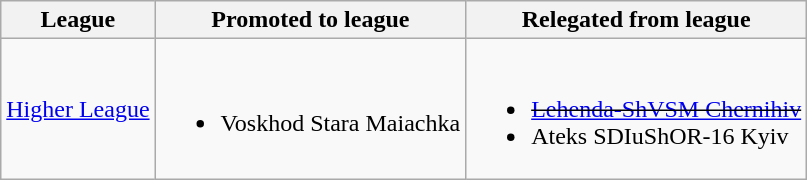<table class="wikitable">
<tr>
<th colspan=2>League</th>
<th>Promoted to league</th>
<th>Relegated from league</th>
</tr>
<tr>
<td colspan=2><a href='#'>Higher League</a></td>
<td><br><ul><li>Voskhod Stara Maiachka</li></ul></td>
<td><br><ul><li><del><a href='#'>Lehenda-ShVSM Chernihiv</a></del></li><li>Ateks SDIuShOR-16 Kyiv</li></ul></td>
</tr>
</table>
